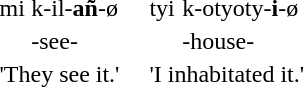<table>
<tr>
<td>mi</td>
<td>k-il-<strong>añ</strong>-ø</td>
<td></td>
<td></td>
<td></td>
<td></td>
<td>tyi</td>
<td>k-otyoty-<strong>i</strong>-ø</td>
</tr>
<tr>
<td></td>
<td>-see-</td>
<td></td>
<td></td>
<td></td>
<td></td>
<td></td>
<td>-house-</td>
</tr>
<tr>
<td colspan="2">'They see it.'</td>
<td></td>
<td></td>
<td></td>
<td></td>
<td colspan="2">'I inhabitated it.'</td>
</tr>
</table>
